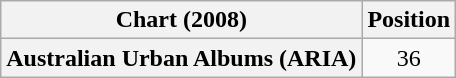<table class="wikitable plainrowheaders" style="text-align:center">
<tr>
<th scope="col">Chart (2008)</th>
<th scope="col">Position</th>
</tr>
<tr>
<th scope="row">Australian Urban Albums (ARIA)</th>
<td>36</td>
</tr>
</table>
